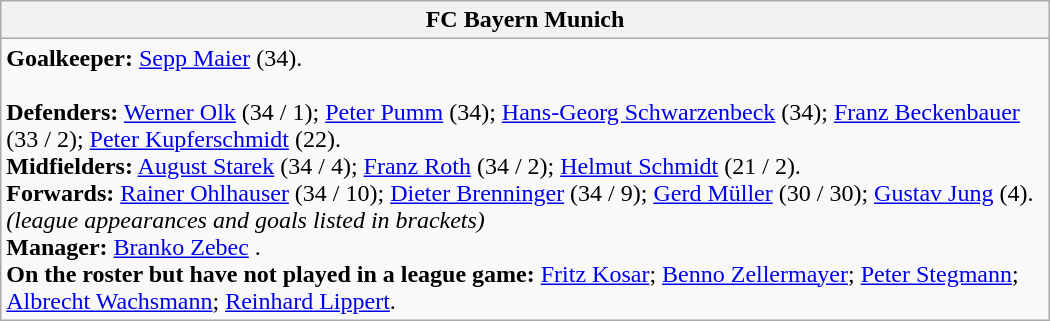<table class="wikitable" style="width:700px">
<tr>
<th>FC Bayern Munich</th>
</tr>
<tr>
<td><strong>Goalkeeper:</strong> <a href='#'>Sepp Maier</a> (34).<br><br><strong>Defenders:</strong> <a href='#'>Werner Olk</a> (34 / 1); <a href='#'>Peter Pumm</a>  (34); <a href='#'>Hans-Georg Schwarzenbeck</a> (34); <a href='#'>Franz Beckenbauer</a> (33 / 2); <a href='#'>Peter Kupferschmidt</a> (22).<br>
<strong>Midfielders:</strong> <a href='#'>August Starek</a>  (34 / 4); <a href='#'>Franz Roth</a> (34 / 2); <a href='#'>Helmut Schmidt</a> (21 / 2).<br>
<strong>Forwards:</strong> <a href='#'>Rainer Ohlhauser</a> (34 / 10); <a href='#'>Dieter Brenninger</a> (34 / 9); <a href='#'>Gerd Müller</a> (30 / 30); <a href='#'>Gustav Jung</a> (4).
<br><em>(league appearances and goals listed in brackets)</em><br><strong>Manager:</strong> <a href='#'>Branko Zebec</a> .<br><strong>On the roster but have not played in a league game:</strong> <a href='#'>Fritz Kosar</a>; <a href='#'>Benno Zellermayer</a>; <a href='#'>Peter Stegmann</a>; <a href='#'>Albrecht Wachsmann</a>; <a href='#'>Reinhard Lippert</a>.</td>
</tr>
</table>
